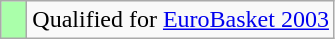<table class="wikitable">
<tr>
<td width=10px bgcolor="#aaffaa"></td>
<td>Qualified for <a href='#'>EuroBasket 2003</a></td>
</tr>
</table>
